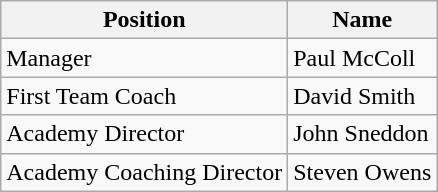<table class="wikitable">
<tr>
<th>Position</th>
<th>Name</th>
</tr>
<tr>
<td>Manager</td>
<td>Paul McColl</td>
</tr>
<tr>
<td>First Team Coach</td>
<td>David Smith</td>
</tr>
<tr>
<td>Academy Director</td>
<td>John Sneddon</td>
</tr>
<tr>
<td>Academy Coaching Director</td>
<td>Steven Owens</td>
</tr>
</table>
